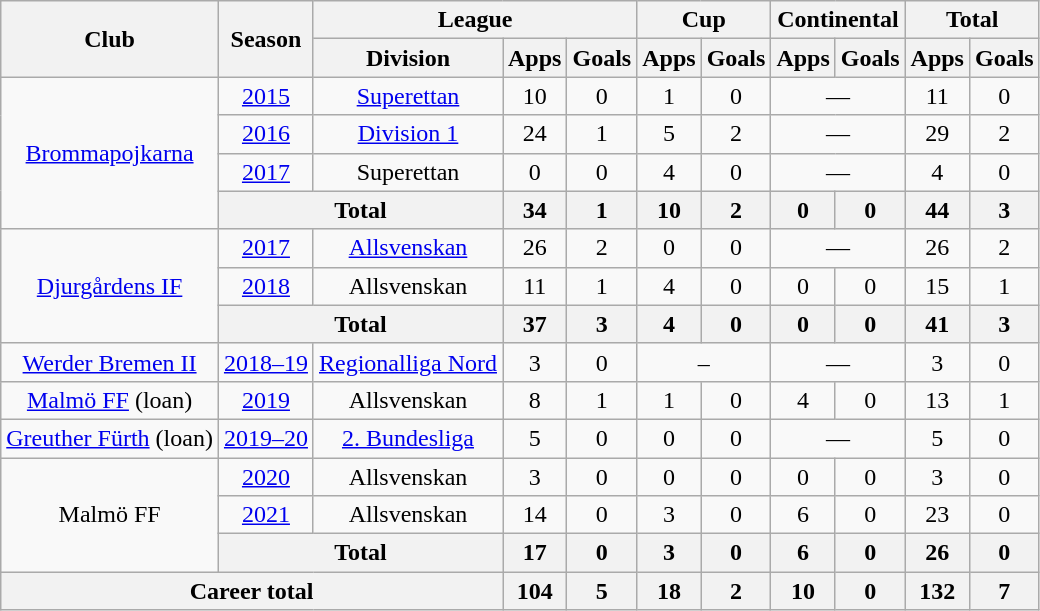<table class="wikitable" style="text-align:center">
<tr>
<th rowspan="2">Club</th>
<th rowspan="2">Season</th>
<th colspan="3">League</th>
<th colspan="2">Cup</th>
<th colspan="2">Continental</th>
<th colspan="2">Total</th>
</tr>
<tr>
<th>Division</th>
<th>Apps</th>
<th>Goals</th>
<th>Apps</th>
<th>Goals</th>
<th>Apps</th>
<th>Goals</th>
<th>Apps</th>
<th>Goals</th>
</tr>
<tr>
<td rowspan="4"><a href='#'>Brommapojkarna</a></td>
<td><a href='#'>2015</a></td>
<td><a href='#'>Superettan</a></td>
<td>10</td>
<td>0</td>
<td>1</td>
<td>0</td>
<td colspan="2">—</td>
<td>11</td>
<td>0</td>
</tr>
<tr>
<td><a href='#'>2016</a></td>
<td><a href='#'>Division 1</a></td>
<td>24</td>
<td>1</td>
<td>5</td>
<td>2</td>
<td colspan="2">—</td>
<td>29</td>
<td>2</td>
</tr>
<tr>
<td><a href='#'>2017</a></td>
<td>Superettan</td>
<td>0</td>
<td>0</td>
<td>4</td>
<td>0</td>
<td colspan="2">—</td>
<td>4</td>
<td>0</td>
</tr>
<tr>
<th colspan="2">Total</th>
<th>34</th>
<th>1</th>
<th>10</th>
<th>2</th>
<th>0</th>
<th>0</th>
<th>44</th>
<th>3</th>
</tr>
<tr>
<td rowspan="3"><a href='#'>Djurgårdens IF</a></td>
<td><a href='#'>2017</a></td>
<td><a href='#'>Allsvenskan</a></td>
<td>26</td>
<td>2</td>
<td>0</td>
<td>0</td>
<td colspan="2">—</td>
<td>26</td>
<td>2</td>
</tr>
<tr>
<td><a href='#'>2018</a></td>
<td>Allsvenskan</td>
<td>11</td>
<td>1</td>
<td>4</td>
<td>0</td>
<td>0</td>
<td>0</td>
<td>15</td>
<td>1</td>
</tr>
<tr>
<th colspan="2">Total</th>
<th>37</th>
<th>3</th>
<th>4</th>
<th>0</th>
<th>0</th>
<th>0</th>
<th>41</th>
<th>3</th>
</tr>
<tr>
<td><a href='#'>Werder Bremen II</a></td>
<td><a href='#'>2018–19</a></td>
<td><a href='#'>Regionalliga Nord</a></td>
<td>3</td>
<td>0</td>
<td colspan="2">–</td>
<td colspan="2">—</td>
<td>3</td>
<td>0</td>
</tr>
<tr>
<td><a href='#'>Malmö FF</a> (loan)</td>
<td><a href='#'>2019</a></td>
<td>Allsvenskan</td>
<td>8</td>
<td>1</td>
<td>1</td>
<td>0</td>
<td>4</td>
<td>0</td>
<td>13</td>
<td>1</td>
</tr>
<tr>
<td><a href='#'>Greuther Fürth</a> (loan)</td>
<td><a href='#'>2019–20</a></td>
<td><a href='#'>2. Bundesliga</a></td>
<td>5</td>
<td>0</td>
<td>0</td>
<td>0</td>
<td colspan="2">—</td>
<td>5</td>
<td>0</td>
</tr>
<tr>
<td rowspan="3">Malmö FF</td>
<td><a href='#'>2020</a></td>
<td>Allsvenskan</td>
<td>3</td>
<td>0</td>
<td>0</td>
<td>0</td>
<td>0</td>
<td>0</td>
<td>3</td>
<td>0</td>
</tr>
<tr>
<td><a href='#'>2021</a></td>
<td>Allsvenskan</td>
<td>14</td>
<td>0</td>
<td>3</td>
<td>0</td>
<td>6</td>
<td>0</td>
<td>23</td>
<td>0</td>
</tr>
<tr>
<th colspan="2">Total</th>
<th>17</th>
<th>0</th>
<th>3</th>
<th>0</th>
<th>6</th>
<th>0</th>
<th>26</th>
<th>0</th>
</tr>
<tr>
<th colspan="3">Career total</th>
<th>104</th>
<th>5</th>
<th>18</th>
<th>2</th>
<th>10</th>
<th>0</th>
<th>132</th>
<th>7</th>
</tr>
</table>
